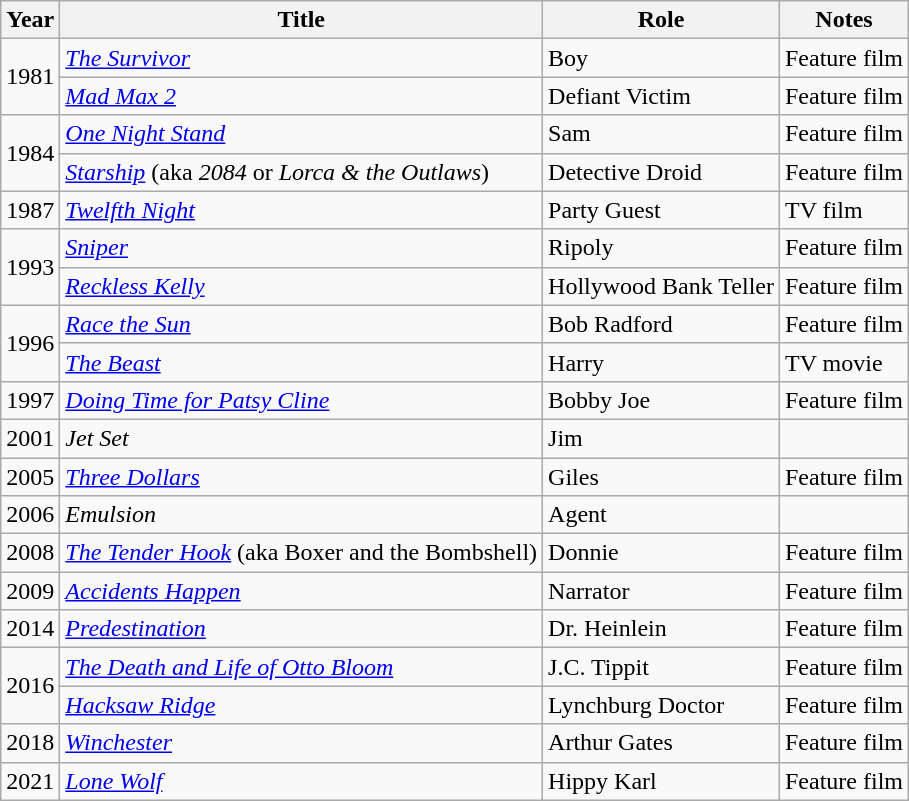<table class="wikitable sortable">
<tr>
<th>Year</th>
<th>Title</th>
<th>Role</th>
<th>Notes</th>
</tr>
<tr>
<td rowspan="2">1981</td>
<td><em><a href='#'>The Survivor</a></em></td>
<td>Boy</td>
<td>Feature film</td>
</tr>
<tr>
<td><em><a href='#'>Mad Max 2</a></em></td>
<td>Defiant Victim</td>
<td>Feature film</td>
</tr>
<tr>
<td rowspan="2">1984</td>
<td><em><a href='#'>One Night Stand</a></em></td>
<td>Sam</td>
<td>Feature film</td>
</tr>
<tr>
<td><em><a href='#'>Starship</a></em> (aka <em>2084</em> or <em>Lorca & the Outlaws</em>)</td>
<td>Detective Droid</td>
<td>Feature film</td>
</tr>
<tr>
<td>1987</td>
<td><em><a href='#'>Twelfth Night</a></em></td>
<td>Party Guest</td>
<td>TV film</td>
</tr>
<tr>
<td rowspan="2">1993</td>
<td><em><a href='#'>Sniper</a></em></td>
<td>Ripoly</td>
<td>Feature film</td>
</tr>
<tr>
<td><em><a href='#'>Reckless Kelly</a></em></td>
<td>Hollywood Bank Teller</td>
<td>Feature film</td>
</tr>
<tr>
<td rowspan="2">1996</td>
<td><em><a href='#'>Race the Sun</a></em></td>
<td>Bob Radford</td>
<td>Feature film</td>
</tr>
<tr>
<td><em><a href='#'>The Beast</a></em></td>
<td>Harry</td>
<td>TV movie</td>
</tr>
<tr>
<td>1997</td>
<td><em><a href='#'>Doing Time for Patsy Cline</a></em></td>
<td>Bobby Joe</td>
<td>Feature film</td>
</tr>
<tr>
<td>2001</td>
<td><em>Jet Set</em></td>
<td>Jim</td>
<td></td>
</tr>
<tr>
<td>2005</td>
<td><em><a href='#'>Three Dollars</a></em></td>
<td>Giles</td>
<td>Feature film</td>
</tr>
<tr>
<td>2006</td>
<td><em>Emulsion</em></td>
<td>Agent</td>
<td></td>
</tr>
<tr>
<td>2008</td>
<td><em><a href='#'>The Tender Hook</a></em> (aka Boxer and the Bombshell)</td>
<td>Donnie</td>
<td>Feature film</td>
</tr>
<tr>
<td>2009</td>
<td><em><a href='#'>Accidents Happen</a></em></td>
<td>Narrator</td>
<td>Feature film</td>
</tr>
<tr>
<td>2014</td>
<td><em><a href='#'>Predestination</a></em></td>
<td>Dr. Heinlein</td>
<td>Feature film</td>
</tr>
<tr>
<td rowspan="2">2016</td>
<td><em><a href='#'>The Death and Life of Otto Bloom</a></em></td>
<td>J.C. Tippit</td>
<td>Feature film</td>
</tr>
<tr>
<td><em><a href='#'>Hacksaw Ridge</a></em></td>
<td>Lynchburg Doctor</td>
<td>Feature film</td>
</tr>
<tr>
<td>2018</td>
<td><em><a href='#'>Winchester</a></em></td>
<td>Arthur Gates</td>
<td>Feature film</td>
</tr>
<tr>
<td>2021</td>
<td><em><a href='#'>Lone Wolf</a></em></td>
<td>Hippy Karl</td>
<td>Feature film</td>
</tr>
</table>
